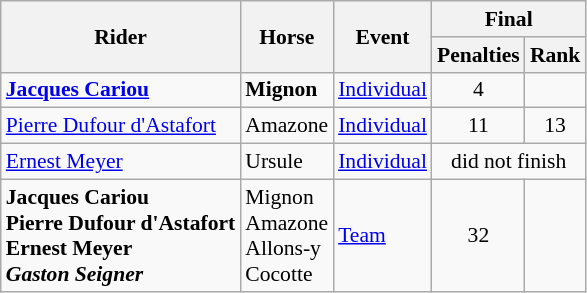<table class=wikitable style="font-size:90%">
<tr>
<th rowspan="2">Rider</th>
<th rowspan="2">Horse</th>
<th rowspan="2">Event</th>
<th colspan="2">Final</th>
</tr>
<tr>
<th>Penalties</th>
<th>Rank</th>
</tr>
<tr>
<td><strong><a href='#'>Jacques Cariou</a></strong></td>
<td><strong>Mignon</strong></td>
<td><a href='#'>Individual</a></td>
<td align=center>4</td>
<td align=center></td>
</tr>
<tr>
<td><a href='#'>Pierre Dufour d'Astafort</a></td>
<td>Amazone</td>
<td><a href='#'>Individual</a></td>
<td align=center>11</td>
<td align=center>13</td>
</tr>
<tr>
<td><a href='#'>Ernest Meyer</a></td>
<td>Ursule</td>
<td><a href='#'>Individual</a></td>
<td align=center colspan=2>did not finish</td>
</tr>
<tr>
<td><strong>Jacques Cariou <br> Pierre Dufour d'Astafort <br> Ernest Meyer <br> <em>Gaston Seigner<strong><em></td>
<td></strong>Mignon <br> Amazone <br> Allons-y <br> </em>Cocotte</em></strong></td>
<td><a href='#'>Team</a></td>
<td align=center>32</td>
<td align=center></td>
</tr>
</table>
